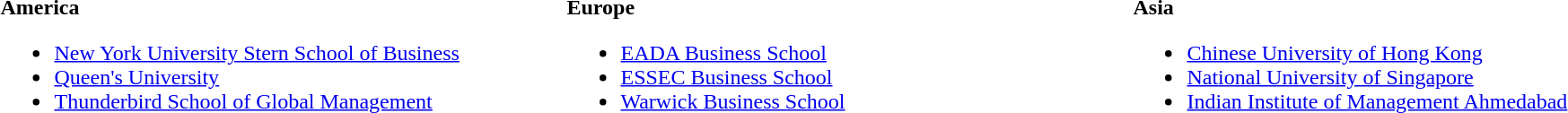<table style="width:100%;">
<tr>
<td style="vertical-align:top; width:25%;"><br><strong>America</strong><ul><li><a href='#'>New York University Stern School of Business</a></li><li><a href='#'>Queen's University</a></li><li><a href='#'>Thunderbird School of Global Management</a></li></ul></td>
<td style="vertical-align:top; width:25%;"><br><strong>Europe</strong><ul><li><a href='#'>EADA Business School</a></li><li><a href='#'>ESSEC Business School</a></li><li><a href='#'>Warwick Business School</a></li></ul></td>
<td style="vertical-align:top; width:25%;"><br><strong>Asia</strong><ul><li><a href='#'>Chinese University of Hong Kong</a></li><li><a href='#'>National University of Singapore</a></li><li><a href='#'>Indian Institute of Management Ahmedabad</a></li></ul></td>
</tr>
</table>
